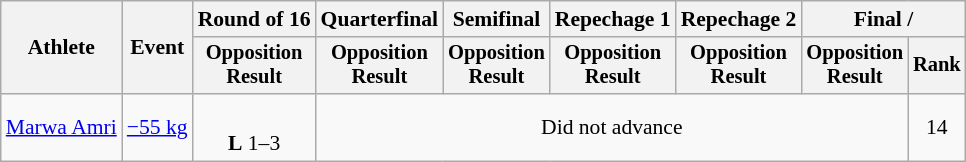<table class="wikitable" style="font-size:90%">
<tr>
<th rowspan="2">Athlete</th>
<th rowspan="2">Event</th>
<th>Round of 16</th>
<th>Quarterfinal</th>
<th>Semifinal</th>
<th>Repechage 1</th>
<th>Repechage 2</th>
<th colspan=2>Final / </th>
</tr>
<tr style="font-size: 95%">
<th>Opposition<br>Result</th>
<th>Opposition<br>Result</th>
<th>Opposition<br>Result</th>
<th>Opposition<br>Result</th>
<th>Opposition<br>Result</th>
<th>Opposition<br>Result</th>
<th>Rank</th>
</tr>
<tr align=center>
<td align=left><a href='#'>Marwa Amri</a></td>
<td align=left><a href='#'>−55 kg</a></td>
<td><br><strong>L</strong> 1–3 <sup></sup></td>
<td colspan=5>Did not advance</td>
<td>14</td>
</tr>
</table>
